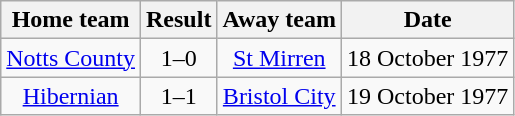<table class="wikitable" style="text-align: center">
<tr>
<th>Home team</th>
<th>Result</th>
<th>Away team</th>
<th>Date</th>
</tr>
<tr>
<td><a href='#'>Notts County</a></td>
<td>1–0</td>
<td><a href='#'>St Mirren</a></td>
<td>18 October 1977</td>
</tr>
<tr>
<td><a href='#'>Hibernian</a></td>
<td>1–1</td>
<td><a href='#'>Bristol City</a></td>
<td>19 October 1977</td>
</tr>
</table>
